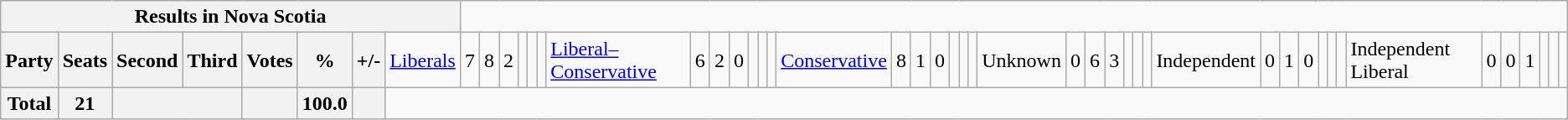<table class="wikitable">
<tr>
<th colspan=9>Results in Nova Scotia</th>
</tr>
<tr>
<th colspan=2>Party</th>
<th>Seats</th>
<th>Second</th>
<th>Third</th>
<th>Votes</th>
<th>%</th>
<th>+/-<br></th>
<td><a href='#'>Liberals</a></td>
<td align="right">7</td>
<td align="right">8</td>
<td align="right">2</td>
<td align="right"></td>
<td align="right"></td>
<td align="right"><br></td>
<td><a href='#'>Liberal–Conservative</a></td>
<td align="right">6</td>
<td align="right">2</td>
<td align="right">0</td>
<td align="right"></td>
<td align="right"></td>
<td align="right"><br></td>
<td><a href='#'>Conservative</a></td>
<td align="right">8</td>
<td align="right">1</td>
<td align="right">0</td>
<td align="right"></td>
<td align="right"></td>
<td align="right"><br></td>
<td>Unknown</td>
<td align="right">0</td>
<td align="right">6</td>
<td align="right">3</td>
<td align="right"></td>
<td align="right"></td>
<td align="right"><br></td>
<td>Independent</td>
<td align="right">0</td>
<td align="right">1</td>
<td align="right">0</td>
<td align="right"></td>
<td align="right"></td>
<td align="right"><br></td>
<td>Independent Liberal</td>
<td align="right">0</td>
<td align="right">0</td>
<td align="right">1</td>
<td align="right"></td>
<td align="right"></td>
<td align="right"></td>
</tr>
<tr>
<th colspan="2">Total</th>
<th>21</th>
<th colspan="2"></th>
<th></th>
<th>100.0</th>
<th></th>
</tr>
</table>
